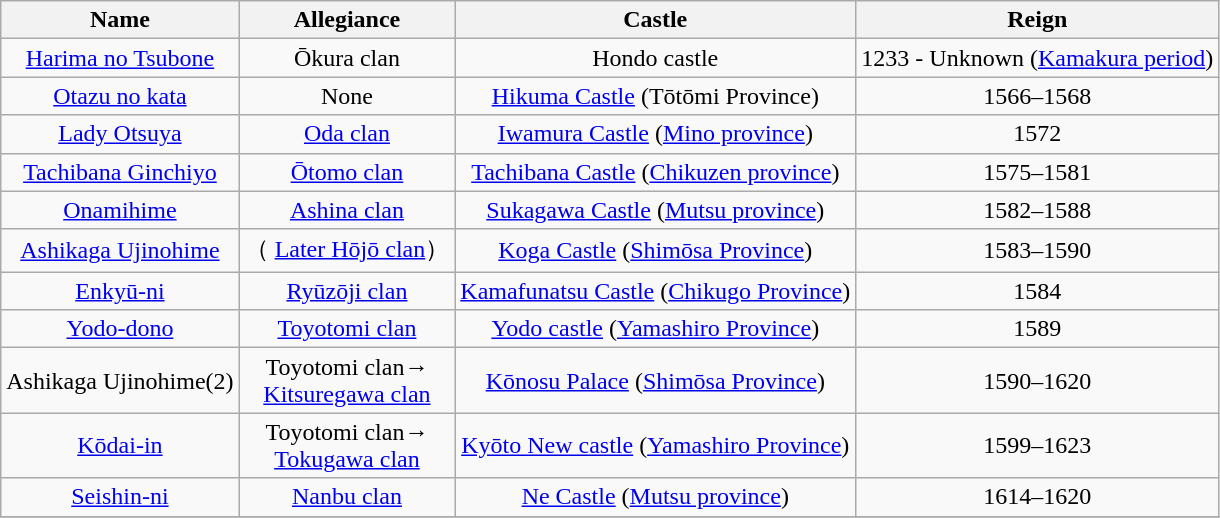<table class="wikitable" style="text-align:center">
<tr>
<th>Name</th>
<th>Allegiance</th>
<th>Castle</th>
<th>Reign</th>
</tr>
<tr>
<td><a href='#'>Harima no Tsubone</a></td>
<td>Ōkura clan</td>
<td>Hondo castle</td>
<td>1233 - Unknown (<a href='#'>Kamakura period</a>)</td>
</tr>
<tr>
<td rowspan> <a href='#'>Otazu no kata</a></td>
<td rowspan>None</td>
<td rowspan><a href='#'>Hikuma Castle</a> (Tōtōmi Province)</td>
<td>1566–1568</td>
</tr>
<tr>
<td rowspan> <a href='#'>Lady Otsuya</a></td>
<td rowspan> <a href='#'>Oda clan</a></td>
<td rowspan><a href='#'>Iwamura Castle</a> (<a href='#'>Mino province</a>)</td>
<td>1572</td>
</tr>
<tr>
<td rowspan> <a href='#'>Tachibana Ginchiyo</a></td>
<td rowspan> <a href='#'>Ōtomo clan</a></td>
<td rowspan><a href='#'>Tachibana Castle</a> (<a href='#'>Chikuzen province</a>)</td>
<td>1575–1581</td>
</tr>
<tr>
<td rowspan> <a href='#'>Onamihime</a></td>
<td rowspan> <a href='#'>Ashina clan</a></td>
<td rowspan><a href='#'>Sukagawa Castle</a> (<a href='#'>Mutsu province</a>)</td>
<td>1582–1588</td>
</tr>
<tr>
<td rowspan> <a href='#'>Ashikaga Ujinohime</a></td>
<td rowspan>（ <a href='#'>Later Hōjō clan</a>）</td>
<td rowspan><a href='#'>Koga Castle</a> (<a href='#'>Shimōsa Province</a>)</td>
<td>1583–1590</td>
</tr>
<tr>
<td rowspan><a href='#'>Enkyū-ni</a></td>
<td rowspan> <a href='#'>Ryūzōji clan</a></td>
<td rowspan><a href='#'>Kamafunatsu Castle</a> (<a href='#'>Chikugo Province</a>)</td>
<td>1584</td>
</tr>
<tr>
<td> <a href='#'>Yodo-dono</a></td>
<td> <a href='#'>Toyotomi clan</a></td>
<td><a href='#'>Yodo castle</a> (<a href='#'>Yamashiro Province</a>)</td>
<td>1589</td>
</tr>
<tr>
<td rowspan=""> Ashikaga Ujinohime(2)</td>
<td rowspan=""> Toyotomi clan→<br> <a href='#'>Kitsuregawa clan</a></td>
<td rowspan=""><a href='#'>Kōnosu Palace</a> (<a href='#'>Shimōsa Province</a>)</td>
<td>1590–1620</td>
</tr>
<tr>
<td rowspan=""> <a href='#'>Kōdai-in</a></td>
<td rowspan=""> Toyotomi clan→<br> <a href='#'>Tokugawa clan</a></td>
<td rowspan=""><a href='#'>Kyōto New castle</a> (<a href='#'>Yamashiro Province</a>)</td>
<td>1599–1623</td>
</tr>
<tr>
<td><a href='#'>Seishin-ni</a></td>
<td> <a href='#'>Nanbu clan</a></td>
<td><a href='#'>Ne Castle</a> (<a href='#'>Mutsu province</a>)</td>
<td>1614–1620</td>
</tr>
<tr>
</tr>
</table>
